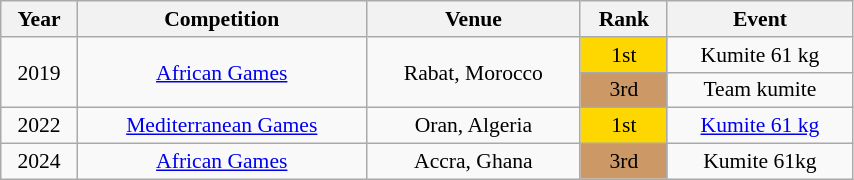<table class="wikitable sortable" width=45% style="font-size:90%; text-align:center;">
<tr>
<th>Year</th>
<th>Competition</th>
<th>Venue</th>
<th>Rank</th>
<th>Event</th>
</tr>
<tr>
<td rowspan=2>2019</td>
<td rowspan=2><a href='#'>African Games</a></td>
<td rowspan=2>Rabat, Morocco</td>
<td bgcolor="gold">1st</td>
<td>Kumite 61 kg</td>
</tr>
<tr>
<td bgcolor="cc9966">3rd</td>
<td>Team kumite</td>
</tr>
<tr>
<td>2022</td>
<td><a href='#'>Mediterranean Games</a></td>
<td>Oran, Algeria</td>
<td bgcolor="gold">1st</td>
<td><a href='#'>Kumite 61 kg</a></td>
</tr>
<tr>
<td>2024</td>
<td><a href='#'>African Games</a></td>
<td>Accra, Ghana</td>
<td bgcolor="cc9966">3rd</td>
<td>Kumite 61kg</td>
</tr>
</table>
